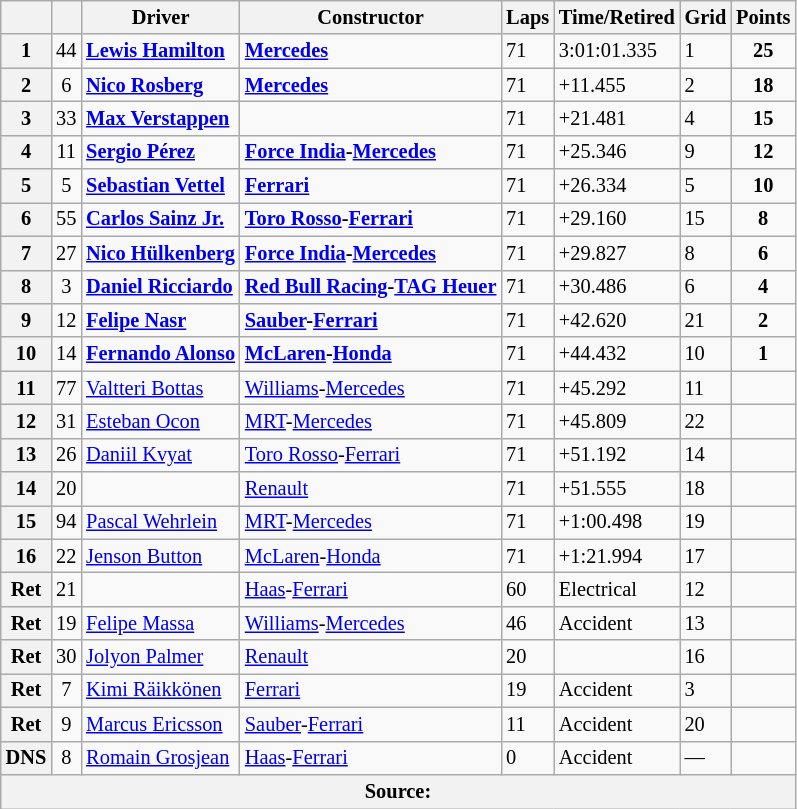<table class="wikitable" style="font-size: 85%;">
<tr>
<th></th>
<th></th>
<th>Driver</th>
<th>Constructor</th>
<th>Laps</th>
<th>Time/Retired</th>
<th>Grid</th>
<th>Points</th>
</tr>
<tr>
<th>1</th>
<td align="center">44</td>
<td> <strong><a href='#'>Lewis Hamilton</a></strong></td>
<td><strong><a href='#'>Mercedes</a></strong></td>
<td>71</td>
<td>3:01:01.335</td>
<td>1</td>
<td align="center"><strong>25</strong></td>
</tr>
<tr>
<th>2</th>
<td align="center">6</td>
<td> <strong><a href='#'>Nico Rosberg</a></strong></td>
<td><strong><a href='#'>Mercedes</a></strong></td>
<td>71</td>
<td>+11.455</td>
<td>2</td>
<td align="center"><strong>18</strong></td>
</tr>
<tr>
<th>3</th>
<td align="center">33</td>
<td> <strong><a href='#'>Max Verstappen</a></strong></td>
<td></td>
<td>71</td>
<td>+21.481</td>
<td>4</td>
<td align="center"><strong>15</strong></td>
</tr>
<tr>
<th>4</th>
<td align="center">11</td>
<td> <strong><a href='#'>Sergio Pérez</a></strong></td>
<td><strong><a href='#'>Force India</a>-<a href='#'>Mercedes</a></strong></td>
<td>71</td>
<td>+25.346</td>
<td>9</td>
<td align="center"><strong>12</strong></td>
</tr>
<tr>
<th>5</th>
<td align="center">5</td>
<td> <strong><a href='#'>Sebastian Vettel</a></strong></td>
<td><strong><a href='#'>Ferrari</a></strong></td>
<td>71</td>
<td>+26.334</td>
<td>5</td>
<td align="center"><strong>10</strong></td>
</tr>
<tr>
<th>6</th>
<td align="center">55</td>
<td> <strong><a href='#'>Carlos Sainz Jr.</a></strong></td>
<td><strong><a href='#'>Toro Rosso</a>-<a href='#'>Ferrari</a></strong></td>
<td>71</td>
<td>+29.160</td>
<td>15</td>
<td align="center"><strong>8</strong></td>
</tr>
<tr>
<th>7</th>
<td align="center">27</td>
<td> <strong><a href='#'>Nico Hülkenberg</a></strong></td>
<td><strong><a href='#'>Force India</a>-<a href='#'>Mercedes</a></strong></td>
<td>71</td>
<td>+29.827</td>
<td>8</td>
<td align="center"><strong>6</strong></td>
</tr>
<tr>
<th>8</th>
<td align="center">3</td>
<td> <strong><a href='#'>Daniel Ricciardo</a></strong></td>
<td><strong><a href='#'>Red Bull Racing</a>-<a href='#'>TAG Heuer</a></strong></td>
<td>71</td>
<td>+30.486</td>
<td>6</td>
<td align="center"><strong>4</strong></td>
</tr>
<tr>
<th>9</th>
<td align="center">12</td>
<td> <strong><a href='#'>Felipe Nasr</a></strong></td>
<td><strong><a href='#'>Sauber</a>-<a href='#'>Ferrari</a></strong></td>
<td>71</td>
<td>+42.620</td>
<td>21</td>
<td align="center"><strong>2</strong></td>
</tr>
<tr>
<th>10</th>
<td align="center">14</td>
<td> <strong><a href='#'>Fernando Alonso</a></strong></td>
<td><strong><a href='#'>McLaren</a>-<a href='#'>Honda</a></strong></td>
<td>71</td>
<td>+44.432</td>
<td>10</td>
<td align="center"><strong>1</strong></td>
</tr>
<tr>
<th>11</th>
<td align="center">77</td>
<td> <a href='#'>Valtteri Bottas</a></td>
<td><a href='#'>Williams</a>-<a href='#'>Mercedes</a></td>
<td>71</td>
<td>+45.292</td>
<td>11</td>
<td></td>
</tr>
<tr>
<th>12</th>
<td align="center">31</td>
<td> <a href='#'>Esteban Ocon</a></td>
<td><a href='#'>MRT</a>-<a href='#'>Mercedes</a></td>
<td>71</td>
<td>+45.809</td>
<td>22</td>
<td></td>
</tr>
<tr>
<th>13</th>
<td align="center">26</td>
<td> <a href='#'>Daniil Kvyat</a></td>
<td><a href='#'>Toro Rosso</a>-<a href='#'>Ferrari</a></td>
<td>71</td>
<td>+51.192</td>
<td>14</td>
<td></td>
</tr>
<tr>
<th>14</th>
<td align="center">20</td>
<td></td>
<td><a href='#'>Renault</a></td>
<td>71</td>
<td>+51.555</td>
<td>18</td>
<td></td>
</tr>
<tr>
<th>15</th>
<td align="center">94</td>
<td> <a href='#'>Pascal Wehrlein</a></td>
<td><a href='#'>MRT</a>-<a href='#'>Mercedes</a></td>
<td>71</td>
<td>+1:00.498</td>
<td>19</td>
<td></td>
</tr>
<tr>
<th>16</th>
<td align="center">22</td>
<td> <a href='#'>Jenson Button</a></td>
<td><a href='#'>McLaren</a>-<a href='#'>Honda</a></td>
<td>71</td>
<td>+1:21.994</td>
<td>17</td>
<td></td>
</tr>
<tr>
<th>Ret</th>
<td align="center">21</td>
<td></td>
<td><a href='#'>Haas</a>-<a href='#'>Ferrari</a></td>
<td>60</td>
<td>Electrical</td>
<td>12</td>
<td></td>
</tr>
<tr>
<th>Ret</th>
<td align="center">19</td>
<td> <a href='#'>Felipe Massa</a></td>
<td><a href='#'>Williams</a>-<a href='#'>Mercedes</a></td>
<td>46</td>
<td>Accident</td>
<td>13</td>
<td></td>
</tr>
<tr>
<th>Ret</th>
<td align="center">30</td>
<td> <a href='#'>Jolyon Palmer</a></td>
<td><a href='#'>Renault</a></td>
<td>20</td>
<td></td>
<td>16</td>
<td></td>
</tr>
<tr>
<th>Ret</th>
<td align="center">7</td>
<td> <a href='#'>Kimi Räikkönen</a></td>
<td><a href='#'>Ferrari</a></td>
<td>19</td>
<td>Accident</td>
<td>3</td>
<td></td>
</tr>
<tr>
<th>Ret</th>
<td align="center">9</td>
<td> <a href='#'>Marcus Ericsson</a></td>
<td><a href='#'>Sauber</a>-<a href='#'>Ferrari</a></td>
<td>11</td>
<td>Accident</td>
<td>20</td>
<td></td>
</tr>
<tr>
<th>DNS</th>
<td align="center">8</td>
<td> <a href='#'>Romain Grosjean</a></td>
<td><a href='#'>Haas</a>-<a href='#'>Ferrari</a></td>
<td>0</td>
<td>Accident</td>
<td>—</td>
<td></td>
</tr>
<tr>
<th colspan="8">Source:</th>
</tr>
</table>
